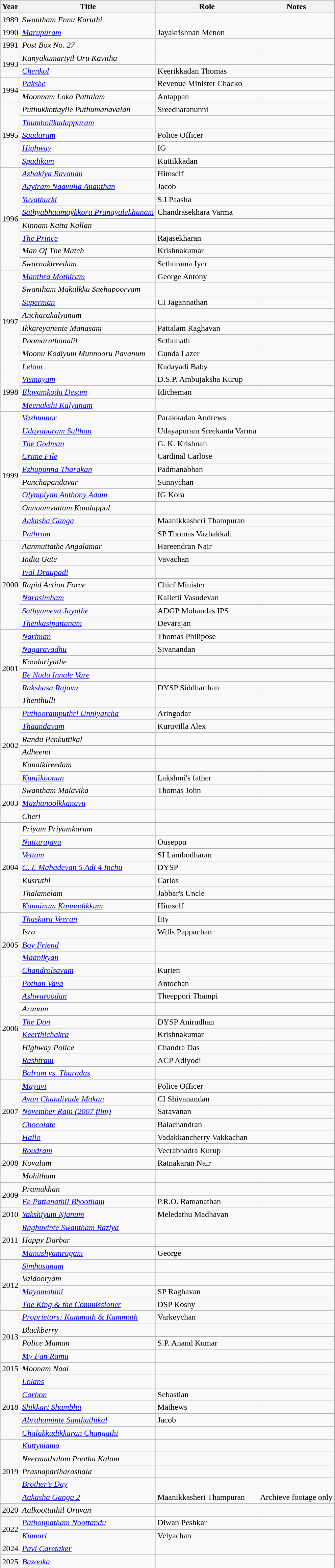<table class="wikitable sortable">
<tr>
<th>Year</th>
<th>Title</th>
<th>Role</th>
<th class="unsortable">Notes</th>
</tr>
<tr>
<td>1989</td>
<td><em>Swantham Ennu Karuthi</em></td>
<td></td>
<td></td>
</tr>
<tr>
<td>1990</td>
<td><em><a href='#'>Marupuram</a></em></td>
<td>Jayakrishnan Menon</td>
<td></td>
</tr>
<tr>
<td>1991</td>
<td><em>Post Box No. 27</em></td>
<td></td>
<td></td>
</tr>
<tr>
<td rowspan=2>1993</td>
<td><em>Kanyakumariyil Oru Kavitha</em></td>
<td></td>
<td></td>
</tr>
<tr>
<td><em><a href='#'>Chenkol</a></em></td>
<td>Keerikkadan Thomas</td>
<td></td>
</tr>
<tr>
<td rowspan=2>1994</td>
<td><em><a href='#'>Pakshe</a></em></td>
<td>Revenue Minister Chacko</td>
<td></td>
</tr>
<tr>
<td><em>Moonnam Loka Pattalam</em></td>
<td>Antappan</td>
<td></td>
</tr>
<tr>
<td rowspan=5>1995</td>
<td><em>Puthukkottayile Puthumanavalan</em></td>
<td>Sreedharanunni</td>
<td></td>
</tr>
<tr>
<td><em><a href='#'>Thumbolikadappuram</a></em></td>
<td></td>
<td></td>
</tr>
<tr>
<td><em><a href='#'>Saadaram</a></em></td>
<td>Police Officer</td>
<td></td>
</tr>
<tr>
<td><em><a href='#'>Highway</a></em></td>
<td>IG</td>
<td></td>
</tr>
<tr>
<td><em><a href='#'>Spadikam</a></em></td>
<td>Kuttikkadan</td>
<td></td>
</tr>
<tr>
<td rowspan=8>1996</td>
<td><em><a href='#'>Azhakiya Ravanan</a></em></td>
<td>Himself</td>
<td></td>
</tr>
<tr>
<td><em><a href='#'>Aayiram Naavulla Ananthan</a></em></td>
<td>Jacob</td>
<td></td>
</tr>
<tr>
<td><em><a href='#'>Yuvathurki</a></em></td>
<td>S.I Paasha</td>
<td></td>
</tr>
<tr>
<td><em><a href='#'>Sathyabhaamaykkoru Pranayalekhanam</a></em></td>
<td>Chandrasekhara Varma</td>
<td></td>
</tr>
<tr>
<td><em>Kinnam Katta Kallan</em></td>
<td></td>
<td></td>
</tr>
<tr>
<td><em><a href='#'>The Prince</a></em></td>
<td>Rajasekharan</td>
<td></td>
</tr>
<tr>
<td><em>Man Of The Match</em></td>
<td>Krishnakumar</td>
<td></td>
</tr>
<tr>
<td><em>Swarnakireedam</em></td>
<td>Sethurama Iyer</td>
<td></td>
</tr>
<tr>
<td rowspan=8>1997</td>
<td><em><a href='#'>Manthra Mothiram</a></em></td>
<td>George Antony</td>
<td></td>
</tr>
<tr>
<td><em>Swantham Makalkku Snehapoorvam</em></td>
<td></td>
<td></td>
</tr>
<tr>
<td><em><a href='#'>Superman</a></em></td>
<td>CI Jagannathan</td>
<td></td>
</tr>
<tr>
<td><em>Ancharakalyanam</em></td>
<td></td>
<td></td>
</tr>
<tr>
<td><em>Ikkareyanente Manasam</em></td>
<td>Pattalam Raghavan</td>
<td></td>
</tr>
<tr>
<td><em>Poomarathanalil</em></td>
<td>Sethunath</td>
<td></td>
</tr>
<tr>
<td><em>Moonu Kodiyum Munnooru Pavanum</em></td>
<td>Gunda Lazer</td>
<td></td>
</tr>
<tr>
<td><em><a href='#'>Lelam</a></em></td>
<td>Kadayadi Baby</td>
<td></td>
</tr>
<tr>
<td rowspan=3>1998</td>
<td><em><a href='#'>Vismayam</a></em></td>
<td>D.S.P. Ambujaksha Kurup</td>
<td></td>
</tr>
<tr>
<td><em><a href='#'>Elavamkodu Desam</a></em></td>
<td>Idicheman</td>
<td></td>
</tr>
<tr>
<td><em><a href='#'>Meenakshi Kalyanam</a></em></td>
<td></td>
<td></td>
</tr>
<tr>
<td rowspan=10>1999</td>
<td><em><a href='#'>Vazhunnor</a></em></td>
<td>Parakkadan Andrews</td>
<td></td>
</tr>
<tr>
<td><em><a href='#'>Udayapuram Sulthan</a></em></td>
<td>Udayapuram Sreekanta Varma</td>
<td></td>
</tr>
<tr>
<td><em><a href='#'>The Godman</a></em></td>
<td>G. K. Krishnan</td>
<td></td>
</tr>
<tr>
<td><em><a href='#'>Crime File</a></em></td>
<td>Cardinal Carlose</td>
<td></td>
</tr>
<tr>
<td><em><a href='#'>Ezhupunna Tharakan</a></em></td>
<td>Padmanabhan</td>
<td></td>
</tr>
<tr>
<td><em>Panchapandavar</em></td>
<td>Sunnychan</td>
<td></td>
</tr>
<tr>
<td><em><a href='#'>Olympiyan Anthony Adam</a></em></td>
<td>IG Kora</td>
<td></td>
</tr>
<tr>
<td><em>Onnaamvattam Kandappol</em></td>
<td></td>
<td></td>
</tr>
<tr>
<td><em><a href='#'>Aakasha Ganga</a></em></td>
<td>Maanikkasheri Thampuran</td>
<td></td>
</tr>
<tr>
<td><em><a href='#'>Pathram</a></em></td>
<td>SP Thomas Vazhakkali</td>
<td></td>
</tr>
<tr>
<td rowspan=7>2000</td>
<td><em>Aanmuttathe Angalamar</em></td>
<td>Hareendran Nair</td>
<td></td>
</tr>
<tr>
<td><em>India Gate</em></td>
<td>Vavachan</td>
<td></td>
</tr>
<tr>
<td><em><a href='#'>Ival Draupadi</a></em></td>
<td></td>
<td></td>
</tr>
<tr>
<td><em>Rapid Action Force</em></td>
<td>Chief Minister</td>
<td></td>
</tr>
<tr>
<td><em><a href='#'>Narasimham</a></em></td>
<td>Kalletti Vasudevan</td>
<td></td>
</tr>
<tr>
<td><em><a href='#'>Sathyameva Jayathe</a></em></td>
<td>ADGP Mohandas IPS</td>
<td></td>
</tr>
<tr>
<td><em><a href='#'>Thenkasipattanam</a></em></td>
<td>Devarajan</td>
<td></td>
</tr>
<tr>
<td rowspan=6>2001</td>
<td><em><a href='#'>Nariman</a></em></td>
<td>Thomas Philipose</td>
<td></td>
</tr>
<tr>
<td><em><a href='#'>Nagaravadhu</a></em></td>
<td>Sivanandan</td>
<td></td>
</tr>
<tr>
<td><em>Koodariyathe</em></td>
<td></td>
<td></td>
</tr>
<tr>
<td><em><a href='#'>Ee Nadu Innale Vare</a></em></td>
<td></td>
<td></td>
</tr>
<tr>
<td><em><a href='#'>Rakshasa Rajavu</a></em></td>
<td>DYSP Siddharthan</td>
<td></td>
</tr>
<tr>
<td><em>Thenthulli</em></td>
<td></td>
<td></td>
</tr>
<tr>
<td rowspan=6>2002</td>
<td><em><a href='#'>Puthooramputhri Unniyarcha</a></em></td>
<td>Aringodar</td>
<td></td>
</tr>
<tr>
<td><em><a href='#'>Thaandavam</a></em></td>
<td>Kuruvilla Alex</td>
<td></td>
</tr>
<tr>
<td><em>Randu Penkuttikal</em></td>
<td></td>
<td></td>
</tr>
<tr>
<td><em>Adheena</em></td>
<td></td>
<td></td>
</tr>
<tr>
<td><em>Kanalkireedam</em></td>
<td></td>
<td></td>
</tr>
<tr>
<td><em><a href='#'>Kunjikoonan</a></em></td>
<td>Lakshmi's father</td>
<td></td>
</tr>
<tr>
<td rowspan=3>2003</td>
<td><em>Swantham Malavika</em></td>
<td>Thomas John</td>
<td></td>
</tr>
<tr>
<td><em><a href='#'>Mazhanoolkkanavu</a></em></td>
<td></td>
<td></td>
</tr>
<tr>
<td><em>Cheri</em></td>
<td></td>
<td></td>
</tr>
<tr>
<td rowspan=7>2004</td>
<td><em>Priyam Priyamkaram</em></td>
<td></td>
<td></td>
</tr>
<tr>
<td><em><a href='#'>Natturajavu</a></em></td>
<td>Ouseppu</td>
<td></td>
</tr>
<tr>
<td><em><a href='#'>Vettam</a></em></td>
<td>SI Lambodharan</td>
<td></td>
</tr>
<tr>
<td><em><a href='#'>C. I. Mahadevan 5 Adi 4 Inchu </a></em></td>
<td>DYSP</td>
<td></td>
</tr>
<tr>
<td><em>Kusruthi</em></td>
<td>Carlos</td>
<td></td>
</tr>
<tr>
<td><em>Thalamelam</em></td>
<td>Jabbar's Uncle</td>
<td></td>
</tr>
<tr>
<td><em><a href='#'>Kanninum Kannadikkum</a></em></td>
<td>Himself</td>
<td></td>
</tr>
<tr>
<td rowspan=5>2005</td>
<td><em><a href='#'>Thaskara Veeran</a></em></td>
<td>Itty</td>
<td></td>
</tr>
<tr>
<td><em>Isra</em></td>
<td>Wills Pappachan</td>
<td></td>
</tr>
<tr>
<td><em><a href='#'>Boy Friend</a></em></td>
<td></td>
<td></td>
</tr>
<tr>
<td><em><a href='#'>Maanikyan</a></em></td>
<td></td>
<td></td>
</tr>
<tr>
<td><em><a href='#'>Chandrolsavam</a></em></td>
<td>Kurien</td>
<td></td>
</tr>
<tr>
<td rowspan=8>2006</td>
<td><em><a href='#'>Pothan Vava</a></em></td>
<td>Antochan</td>
<td></td>
</tr>
<tr>
<td><em><a href='#'>Ashwaroodan</a></em></td>
<td>Theeppori Thampi</td>
<td></td>
</tr>
<tr>
<td><em>Arunam</em></td>
<td></td>
<td></td>
</tr>
<tr>
<td><em><a href='#'>The Don</a></em></td>
<td>DYSP Anirudhan</td>
<td></td>
</tr>
<tr>
<td><em><a href='#'>Keerthichakra</a></em></td>
<td>Krishnakumar</td>
<td></td>
</tr>
<tr>
<td><em>Highway Police</em></td>
<td>Chandra Das</td>
<td></td>
</tr>
<tr>
<td><em><a href='#'>Rashtram</a></em></td>
<td>ACP Adiyodi</td>
<td></td>
</tr>
<tr>
<td><em><a href='#'>Balram vs. Tharadas</a></em></td>
<td></td>
<td></td>
</tr>
<tr>
<td rowspan=5>2007</td>
<td><em><a href='#'>Mayavi</a></em></td>
<td>Police Officer</td>
<td></td>
</tr>
<tr>
<td><em><a href='#'>Avan Chandiyude Makan</a></em></td>
<td>CI Shivanandan</td>
<td></td>
</tr>
<tr>
<td><em><a href='#'>November Rain (2007 film)</a></em></td>
<td>Saravanan</td>
<td></td>
</tr>
<tr>
<td><em><a href='#'>Chocolate</a></em></td>
<td>Balachandran</td>
<td></td>
</tr>
<tr>
<td><em><a href='#'>Hallo</a></em></td>
<td>Vadakkancherry Vakkachan</td>
<td></td>
</tr>
<tr>
<td rowspan=3>2008</td>
<td><em><a href='#'>Roudram</a></em></td>
<td>Veerabhadra Kurup</td>
<td></td>
</tr>
<tr>
<td><em>Kovalam</em></td>
<td>Ratnakaran Nair</td>
<td></td>
</tr>
<tr>
<td><em>Mohitham</em></td>
<td></td>
<td></td>
</tr>
<tr>
<td rowspan=2>2009</td>
<td><em>Pramukhan</em></td>
<td></td>
<td></td>
</tr>
<tr>
<td><em><a href='#'>Ee Pattanathil Bhootham</a></em></td>
<td>P.R.O. Ramanathan</td>
<td></td>
</tr>
<tr>
<td>2010</td>
<td><em><a href='#'>Yakshiyum Njanum</a></em></td>
<td>Meledathu Madhavan</td>
<td></td>
</tr>
<tr>
<td rowspan=3>2011</td>
<td><em><a href='#'>Raghuvinte Swantham Raziya</a></em></td>
<td></td>
<td></td>
</tr>
<tr>
<td><em>Happy Darbar</em></td>
<td></td>
<td></td>
</tr>
<tr>
<td><em><a href='#'>Manushyamrugam</a></em></td>
<td>George</td>
<td></td>
</tr>
<tr>
<td rowspan=4>2012</td>
<td><em><a href='#'>Simhasanam</a></em></td>
<td></td>
<td></td>
</tr>
<tr>
<td><em>Vaidooryam</em></td>
<td></td>
<td></td>
</tr>
<tr>
<td><em><a href='#'>Mayamohini</a></em></td>
<td>SP Raghavan</td>
<td></td>
</tr>
<tr>
<td><em><a href='#'>The King & the Commissioner</a></em></td>
<td>DSP Koshy</td>
<td></td>
</tr>
<tr>
<td rowspan=4>2013</td>
<td><em><a href='#'>Proprietors: Kammath & Kammath</a></em></td>
<td>Varkeychan</td>
<td></td>
</tr>
<tr>
<td><em>Blackberry</em></td>
<td></td>
<td></td>
</tr>
<tr>
<td><em>Police Maman</em></td>
<td>S.P. Anand Kumar</td>
<td></td>
</tr>
<tr>
<td><em><a href='#'>My Fan Ramu</a></em></td>
<td></td>
<td></td>
</tr>
<tr>
<td>2015</td>
<td><em>Moonam Naal</em></td>
<td></td>
<td></td>
</tr>
<tr>
<td rowspan=5>2018</td>
<td><em><a href='#'>Lolans</a></em></td>
<td></td>
<td></td>
</tr>
<tr>
<td><em><a href='#'>Carbon</a></em></td>
<td>Sebastian</td>
<td></td>
</tr>
<tr>
<td><em><a href='#'>Shikkari Shambhu</a></em></td>
<td>Mathews</td>
<td></td>
</tr>
<tr>
<td><em><a href='#'>Abrahaminte Santhathikal</a></em></td>
<td>Jacob</td>
<td></td>
</tr>
<tr>
<td><em><a href='#'>Chalakkudikkaran Changathi</a></em></td>
<td></td>
<td></td>
</tr>
<tr>
<td rowspan=5>2019</td>
<td><em><a href='#'>Kuttymama</a></em></td>
<td></td>
<td></td>
</tr>
<tr>
<td><em>Neermathalam Pootha Kalam</em></td>
<td></td>
<td></td>
</tr>
<tr>
<td><em>Prasnapariharashala</em></td>
<td></td>
<td></td>
</tr>
<tr>
<td><em><a href='#'>Brother's Day</a></em></td>
<td></td>
<td></td>
</tr>
<tr>
<td><em><a href='#'>Aakasha Ganga 2</a></em></td>
<td>Maanikkasheri Thampuran</td>
<td>Archieve footage only</td>
</tr>
<tr>
<td>2020</td>
<td><em>Aalkoottathil Oruvan</em></td>
<td></td>
<td></td>
</tr>
<tr>
<td rowspan=2>2022</td>
<td><em><a href='#'>Pathonpatham Noottandu</a></em></td>
<td>Diwan Peshkar</td>
<td></td>
</tr>
<tr>
<td><em><a href='#'>Kumari</a></em></td>
<td>Velyachan</td>
<td></td>
</tr>
<tr>
<td>2024</td>
<td><em><a href='#'>Pavi Caretaker</a></em></td>
<td></td>
<td></td>
</tr>
<tr>
<td>2025</td>
<td><em><a href='#'>Bazooka</a></em></td>
<td></td>
<td></td>
</tr>
<tr>
</tr>
</table>
